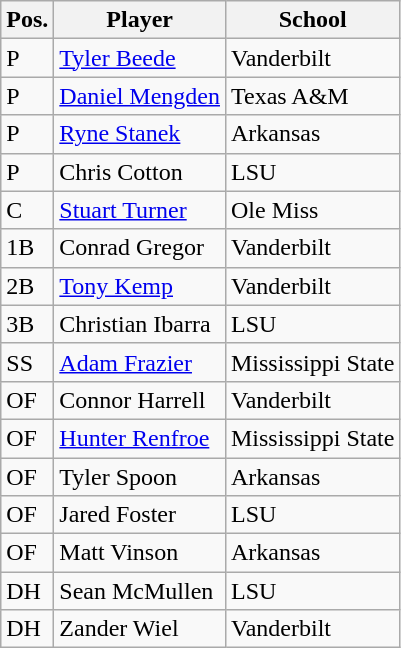<table class=wikitable>
<tr>
<th>Pos.</th>
<th>Player</th>
<th>School</th>
</tr>
<tr>
<td>P</td>
<td><a href='#'>Tyler Beede</a></td>
<td>Vanderbilt</td>
</tr>
<tr>
<td>P</td>
<td><a href='#'>Daniel Mengden</a></td>
<td>Texas A&M</td>
</tr>
<tr>
<td>P</td>
<td><a href='#'>Ryne Stanek</a></td>
<td>Arkansas</td>
</tr>
<tr>
<td>P</td>
<td>Chris Cotton</td>
<td>LSU</td>
</tr>
<tr>
<td>C</td>
<td><a href='#'>Stuart Turner</a></td>
<td>Ole Miss</td>
</tr>
<tr>
<td>1B</td>
<td>Conrad Gregor</td>
<td>Vanderbilt</td>
</tr>
<tr>
<td>2B</td>
<td><a href='#'>Tony Kemp</a></td>
<td>Vanderbilt</td>
</tr>
<tr>
<td>3B</td>
<td>Christian Ibarra</td>
<td>LSU</td>
</tr>
<tr>
<td>SS</td>
<td><a href='#'>Adam Frazier</a></td>
<td>Mississippi State</td>
</tr>
<tr>
<td>OF</td>
<td>Connor Harrell</td>
<td>Vanderbilt</td>
</tr>
<tr>
<td>OF</td>
<td><a href='#'>Hunter Renfroe</a></td>
<td>Mississippi State</td>
</tr>
<tr>
<td>OF</td>
<td>Tyler Spoon</td>
<td>Arkansas</td>
</tr>
<tr>
<td>OF</td>
<td>Jared Foster</td>
<td>LSU</td>
</tr>
<tr>
<td>OF</td>
<td>Matt Vinson</td>
<td>Arkansas</td>
</tr>
<tr>
<td>DH</td>
<td>Sean McMullen</td>
<td>LSU</td>
</tr>
<tr>
<td>DH</td>
<td>Zander Wiel</td>
<td>Vanderbilt</td>
</tr>
</table>
